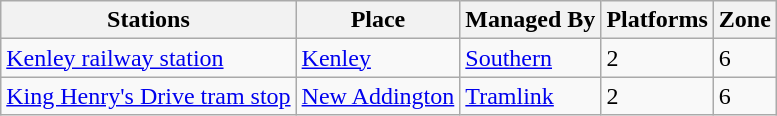<table class="wikitable">
<tr>
<th>Stations</th>
<th>Place</th>
<th>Managed By</th>
<th>Platforms</th>
<th>Zone</th>
</tr>
<tr>
<td><a href='#'>Kenley railway station</a></td>
<td><a href='#'>Kenley</a></td>
<td><a href='#'>Southern</a></td>
<td>2</td>
<td>6</td>
</tr>
<tr>
<td><a href='#'>King Henry's Drive tram stop</a></td>
<td><a href='#'>New Addington</a></td>
<td><a href='#'>Tramlink</a></td>
<td>2</td>
<td>6</td>
</tr>
</table>
